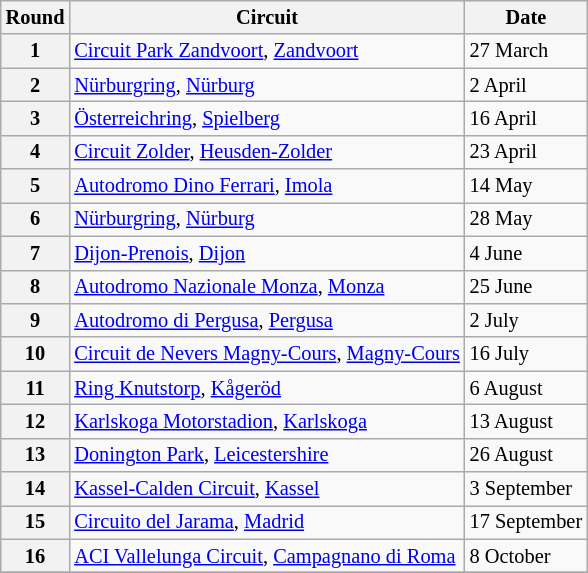<table class="wikitable" style="font-size: 85%">
<tr>
<th colspan="2">Round</th>
<th>Circuit</th>
<th>Date</th>
</tr>
<tr>
<th colspan="2">1</th>
<td> <a href='#'>Circuit Park Zandvoort</a>, <a href='#'>Zandvoort</a></td>
<td>27 March</td>
</tr>
<tr>
<th colspan="2">2</th>
<td> <a href='#'>Nürburgring</a>, <a href='#'>Nürburg</a></td>
<td>2 April</td>
</tr>
<tr>
<th colspan="2">3</th>
<td> <a href='#'>Österreichring</a>, <a href='#'>Spielberg</a></td>
<td>16 April</td>
</tr>
<tr>
<th colspan="2">4</th>
<td> <a href='#'>Circuit Zolder</a>, <a href='#'>Heusden-Zolder</a></td>
<td>23 April</td>
</tr>
<tr>
<th colspan="2">5</th>
<td> <a href='#'>Autodromo Dino Ferrari</a>, <a href='#'>Imola</a></td>
<td>14 May</td>
</tr>
<tr>
<th colspan="2">6</th>
<td> <a href='#'>Nürburgring</a>, <a href='#'>Nürburg</a></td>
<td>28 May</td>
</tr>
<tr>
<th colspan="2">7</th>
<td> <a href='#'>Dijon-Prenois</a>, <a href='#'>Dijon</a></td>
<td>4 June</td>
</tr>
<tr>
<th colspan="2">8</th>
<td> <a href='#'>Autodromo Nazionale Monza</a>, <a href='#'>Monza</a></td>
<td>25 June</td>
</tr>
<tr>
<th colspan="2">9</th>
<td> <a href='#'>Autodromo di Pergusa</a>, <a href='#'>Pergusa</a></td>
<td>2 July</td>
</tr>
<tr>
<th colspan="2">10</th>
<td> <a href='#'>Circuit de Nevers Magny-Cours</a>, <a href='#'>Magny-Cours</a></td>
<td>16 July</td>
</tr>
<tr>
<th colspan="2">11</th>
<td> <a href='#'>Ring Knutstorp</a>, <a href='#'>Kågeröd</a></td>
<td>6 August</td>
</tr>
<tr>
<th colspan="2">12</th>
<td> <a href='#'>Karlskoga Motorstadion</a>, <a href='#'>Karlskoga</a></td>
<td>13 August</td>
</tr>
<tr>
<th colspan="2">13</th>
<td> <a href='#'>Donington Park</a>, <a href='#'>Leicestershire</a></td>
<td>26 August</td>
</tr>
<tr>
<th colspan="2">14</th>
<td> <a href='#'>Kassel-Calden Circuit</a>, <a href='#'>Kassel</a></td>
<td>3 September</td>
</tr>
<tr>
<th colspan="2">15</th>
<td> <a href='#'>Circuito del Jarama</a>, <a href='#'>Madrid</a></td>
<td>17 September</td>
</tr>
<tr>
<th colspan="2">16</th>
<td> <a href='#'>ACI Vallelunga Circuit</a>, <a href='#'>Campagnano di Roma</a></td>
<td>8 October</td>
</tr>
<tr>
</tr>
</table>
